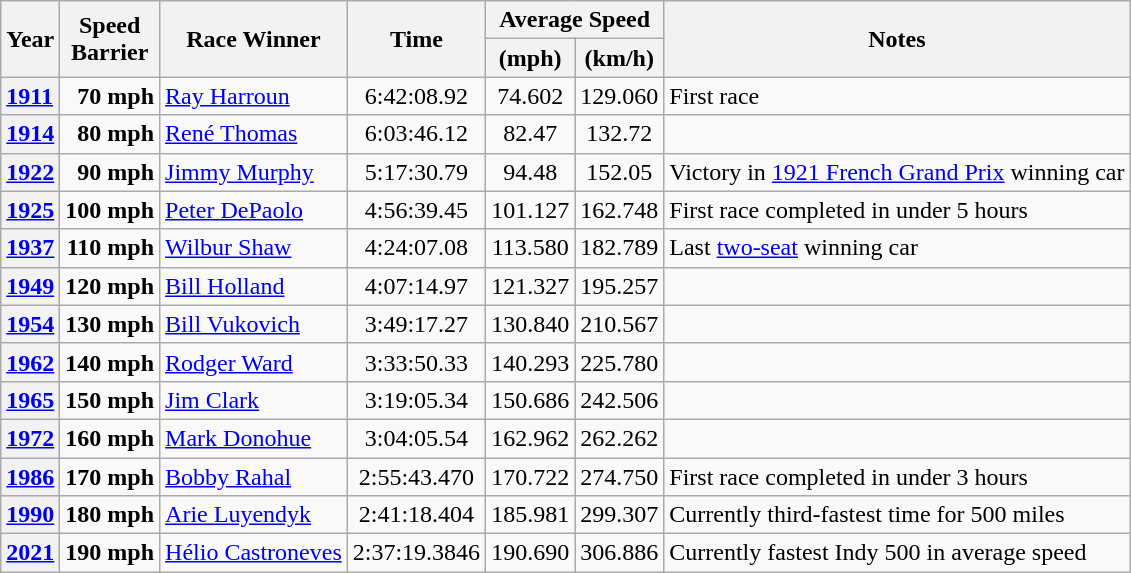<table class="wikitable">
<tr>
<td style="background:#F2F2F2;" align=center rowspan="2"><strong>Year</strong></td>
<td style="background:#F2F2F2;" align=center rowspan="2"><strong>Speed</strong><br><strong>Barrier</strong></td>
<td style="background:#F2F2F2;" align=center rowspan="2"><strong>Race Winner</strong></td>
<td style="background:#F2F2F2;" align=center rowspan="2"><strong>Time</strong></td>
<td style="background:#F2F2F2;" align=center colspan="2"><strong>Average Speed</strong></td>
<td style="background:#F2F2F2;" align=center rowspan="2"><strong>Notes</strong></td>
</tr>
<tr>
<td style="background:#F2F2F2;" align=center><strong>(mph)</strong></td>
<td style="background:#F2F2F2;" align=center><strong>(km/h)</strong></td>
</tr>
<tr>
<td style="background:#F2F2F2;"><strong><a href='#'>1911</a></strong></td>
<td align=right><strong>70 mph</strong></td>
<td> <a href='#'>Ray Harroun</a></td>
<td align="center">6:42:08.92</td>
<td align=center>74.602</td>
<td align=center>129.060</td>
<td>First race</td>
</tr>
<tr>
<td style="background:#F2F2F2;"><strong><a href='#'>1914</a></strong></td>
<td align=right><strong>80 mph</strong></td>
<td> <a href='#'>René Thomas</a></td>
<td align="center">6:03:46.12</td>
<td align="center">82.47</td>
<td align=center>132.72</td>
<td> </td>
</tr>
<tr>
<td style="background:#F2F2F2;"><strong><a href='#'>1922</a></strong></td>
<td align=right><strong>90 mph</strong></td>
<td> <a href='#'>Jimmy Murphy</a></td>
<td align="center">5:17:30.79</td>
<td align=center>94.48</td>
<td align=center>152.05</td>
<td>Victory in <a href='#'>1921 French Grand Prix</a> winning car</td>
</tr>
<tr>
<td style="background:#F2F2F2;"><strong><a href='#'>1925</a></strong></td>
<td align=right><strong>100 mph</strong></td>
<td> <a href='#'>Peter DePaolo</a></td>
<td align="center">4:56:39.45</td>
<td align=center>101.127</td>
<td align=center>162.748</td>
<td>First race completed in under 5 hours</td>
</tr>
<tr>
<td style="background:#F2F2F2;"><strong><a href='#'>1937</a></strong></td>
<td align=right><strong>110 mph</strong></td>
<td> <a href='#'>Wilbur Shaw</a></td>
<td align="center">4:24:07.08</td>
<td align=center>113.580</td>
<td align=center>182.789</td>
<td>Last <a href='#'>two-seat</a> winning car</td>
</tr>
<tr>
<td style="background:#F2F2F2;"><strong><a href='#'>1949</a></strong></td>
<td align=right><strong>120 mph</strong></td>
<td> <a href='#'>Bill Holland</a></td>
<td align="center">4:07:14.97</td>
<td align=center>121.327</td>
<td align=center>195.257</td>
<td> </td>
</tr>
<tr>
<td style="background:#F2F2F2;"><strong><a href='#'>1954</a></strong></td>
<td align=right><strong>130 mph</strong></td>
<td> <a href='#'>Bill Vukovich</a></td>
<td align="center">3:49:17.27</td>
<td align=center>130.840</td>
<td align=center>210.567</td>
<td> </td>
</tr>
<tr>
<td style="background:#F2F2F2;"><strong><a href='#'>1962</a></strong></td>
<td align=right><strong>140 mph</strong></td>
<td> <a href='#'>Rodger Ward</a></td>
<td align="center">3:33:50.33</td>
<td align=center>140.293</td>
<td align=center>225.780</td>
<td> </td>
</tr>
<tr>
<td style="background:#F2F2F2;"><strong><a href='#'>1965</a></strong></td>
<td align=right><strong>150 mph</strong></td>
<td> <a href='#'>Jim Clark</a></td>
<td align="center">3:19:05.34</td>
<td align=center>150.686</td>
<td align=center>242.506</td>
<td> </td>
</tr>
<tr>
<td style="background:#F2F2F2;"><strong><a href='#'>1972</a></strong></td>
<td align=right><strong>160 mph</strong></td>
<td> <a href='#'>Mark Donohue</a></td>
<td align="center">3:04:05.54</td>
<td align=center>162.962</td>
<td align=center>262.262</td>
<td> </td>
</tr>
<tr>
<td style="background:#F2F2F2;"><strong><a href='#'>1986</a></strong></td>
<td align=right><strong>170 mph</strong></td>
<td> <a href='#'>Bobby Rahal</a></td>
<td align="center">2:55:43.470</td>
<td align=center>170.722</td>
<td align=center>274.750</td>
<td>First race completed in under 3 hours</td>
</tr>
<tr>
<td style="background:#F2F2F2;"><strong><a href='#'>1990</a></strong></td>
<td align=right><strong>180 mph</strong></td>
<td> <a href='#'>Arie Luyendyk</a></td>
<td align="center">2:41:18.404</td>
<td align=center>185.981</td>
<td align=center>299.307</td>
<td>Currently third-fastest time for 500 miles</td>
</tr>
<tr>
<td style="background:#F2F2F2;"><strong><a href='#'>2021</a></strong></td>
<td align=right><strong>190 mph</strong></td>
<td> <a href='#'>Hélio Castroneves</a></td>
<td align="center">2:37:19.3846</td>
<td align=center>190.690</td>
<td align=center>306.886</td>
<td>Currently fastest Indy 500 in average speed</td>
</tr>
</table>
